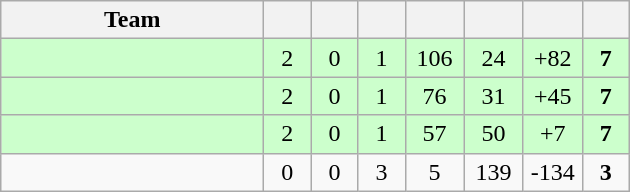<table class="wikitable" style="text-align:center;">
<tr>
<th style="width:10.5em;">Team</th>
<th style="width:1.5em;"></th>
<th style="width:1.5em;"></th>
<th style="width:1.5em;"></th>
<th style="width:2.0em;"></th>
<th style="width:2.0em;"></th>
<th style="width:2.0em;"></th>
<th style="width:1.5em;"></th>
</tr>
<tr bgcolor=#cfc>
<td align="left"></td>
<td>2</td>
<td>0</td>
<td>1</td>
<td>106</td>
<td>24</td>
<td>+82</td>
<td><strong>7</strong></td>
</tr>
<tr bgcolor=#cfc>
<td align="left"></td>
<td>2</td>
<td>0</td>
<td>1</td>
<td>76</td>
<td>31</td>
<td>+45</td>
<td><strong>7</strong></td>
</tr>
<tr bgcolor="#cfc">
<td align="left"></td>
<td>2</td>
<td>0</td>
<td>1</td>
<td>57</td>
<td>50</td>
<td>+7</td>
<td><strong>7</strong></td>
</tr>
<tr>
<td align="left"></td>
<td>0</td>
<td>0</td>
<td>3</td>
<td>5</td>
<td>139</td>
<td>-134</td>
<td><strong>3</strong></td>
</tr>
</table>
